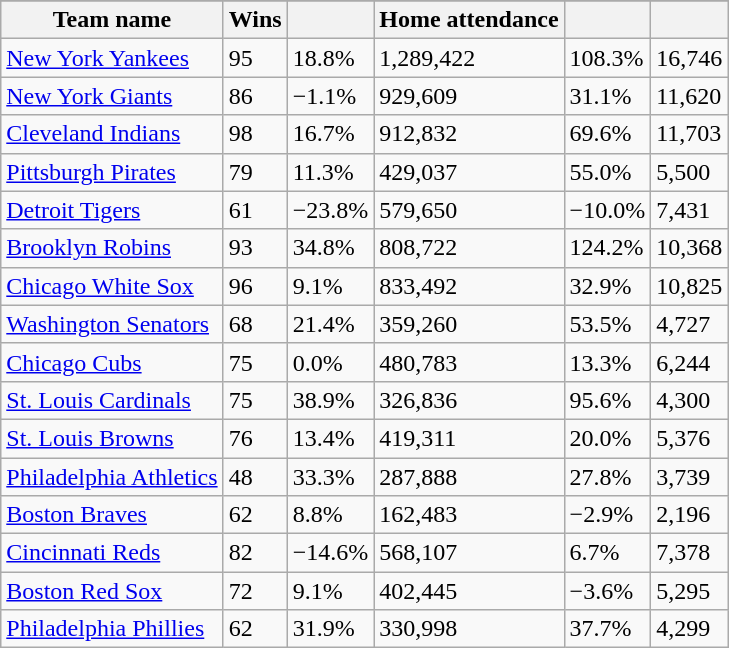<table class="wikitable sortable">
<tr style="text-align:center; font-size:larger;">
</tr>
<tr>
<th>Team name</th>
<th>Wins</th>
<th></th>
<th>Home attendance</th>
<th></th>
<th></th>
</tr>
<tr>
<td><a href='#'>New York Yankees</a></td>
<td>95</td>
<td>18.8%</td>
<td>1,289,422</td>
<td>108.3%</td>
<td>16,746</td>
</tr>
<tr>
<td><a href='#'>New York Giants</a></td>
<td>86</td>
<td>−1.1%</td>
<td>929,609</td>
<td>31.1%</td>
<td>11,620</td>
</tr>
<tr>
<td><a href='#'>Cleveland Indians</a></td>
<td>98</td>
<td>16.7%</td>
<td>912,832</td>
<td>69.6%</td>
<td>11,703</td>
</tr>
<tr>
<td><a href='#'>Pittsburgh Pirates</a></td>
<td>79</td>
<td>11.3%</td>
<td>429,037</td>
<td>55.0%</td>
<td>5,500</td>
</tr>
<tr>
<td><a href='#'>Detroit Tigers</a></td>
<td>61</td>
<td>−23.8%</td>
<td>579,650</td>
<td>−10.0%</td>
<td>7,431</td>
</tr>
<tr>
<td><a href='#'>Brooklyn Robins</a></td>
<td>93</td>
<td>34.8%</td>
<td>808,722</td>
<td>124.2%</td>
<td>10,368</td>
</tr>
<tr>
<td><a href='#'>Chicago White Sox</a></td>
<td>96</td>
<td>9.1%</td>
<td>833,492</td>
<td>32.9%</td>
<td>10,825</td>
</tr>
<tr>
<td><a href='#'>Washington Senators</a></td>
<td>68</td>
<td>21.4%</td>
<td>359,260</td>
<td>53.5%</td>
<td>4,727</td>
</tr>
<tr>
<td><a href='#'>Chicago Cubs</a></td>
<td>75</td>
<td>0.0%</td>
<td>480,783</td>
<td>13.3%</td>
<td>6,244</td>
</tr>
<tr>
<td><a href='#'>St. Louis Cardinals</a></td>
<td>75</td>
<td>38.9%</td>
<td>326,836</td>
<td>95.6%</td>
<td>4,300</td>
</tr>
<tr>
<td><a href='#'>St. Louis Browns</a></td>
<td>76</td>
<td>13.4%</td>
<td>419,311</td>
<td>20.0%</td>
<td>5,376</td>
</tr>
<tr>
<td><a href='#'>Philadelphia Athletics</a></td>
<td>48</td>
<td>33.3%</td>
<td>287,888</td>
<td>27.8%</td>
<td>3,739</td>
</tr>
<tr>
<td><a href='#'>Boston Braves</a></td>
<td>62</td>
<td>8.8%</td>
<td>162,483</td>
<td>−2.9%</td>
<td>2,196</td>
</tr>
<tr>
<td><a href='#'>Cincinnati Reds</a></td>
<td>82</td>
<td>−14.6%</td>
<td>568,107</td>
<td>6.7%</td>
<td>7,378</td>
</tr>
<tr>
<td><a href='#'>Boston Red Sox</a></td>
<td>72</td>
<td>9.1%</td>
<td>402,445</td>
<td>−3.6%</td>
<td>5,295</td>
</tr>
<tr>
<td><a href='#'>Philadelphia Phillies</a></td>
<td>62</td>
<td>31.9%</td>
<td>330,998</td>
<td>37.7%</td>
<td>4,299</td>
</tr>
</table>
